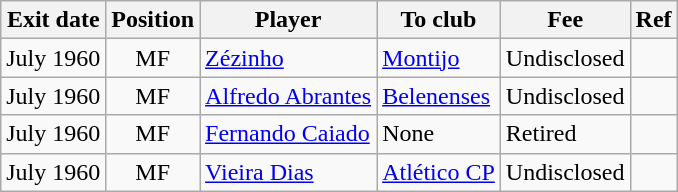<table class="wikitable">
<tr>
<th>Exit date</th>
<th>Position</th>
<th>Player</th>
<th>To club</th>
<th>Fee</th>
<th>Ref</th>
</tr>
<tr>
<td>July 1960</td>
<td style="text-align:center;">MF</td>
<td style="text-align:left;"><a href='#'>Zézinho</a></td>
<td style="text-align:left;"><a href='#'>Montijo</a></td>
<td>Undisclosed</td>
<td></td>
</tr>
<tr>
<td>July 1960</td>
<td style="text-align:center;">MF</td>
<td style="text-align:left;"><a href='#'>Alfredo Abrantes</a></td>
<td style="text-align:left;"><a href='#'>Belenenses</a></td>
<td>Undisclosed</td>
<td></td>
</tr>
<tr>
<td>July 1960</td>
<td style="text-align:center;">MF</td>
<td style="text-align:left;"><a href='#'>Fernando Caiado</a></td>
<td style="text-align:left;">None</td>
<td>Retired</td>
<td></td>
</tr>
<tr>
<td>July 1960</td>
<td style="text-align:center;">MF</td>
<td style="text-align:left;"><a href='#'>Vieira Dias</a></td>
<td style="text-align:left;"><a href='#'>Atlético CP</a></td>
<td>Undisclosed</td>
<td></td>
</tr>
</table>
